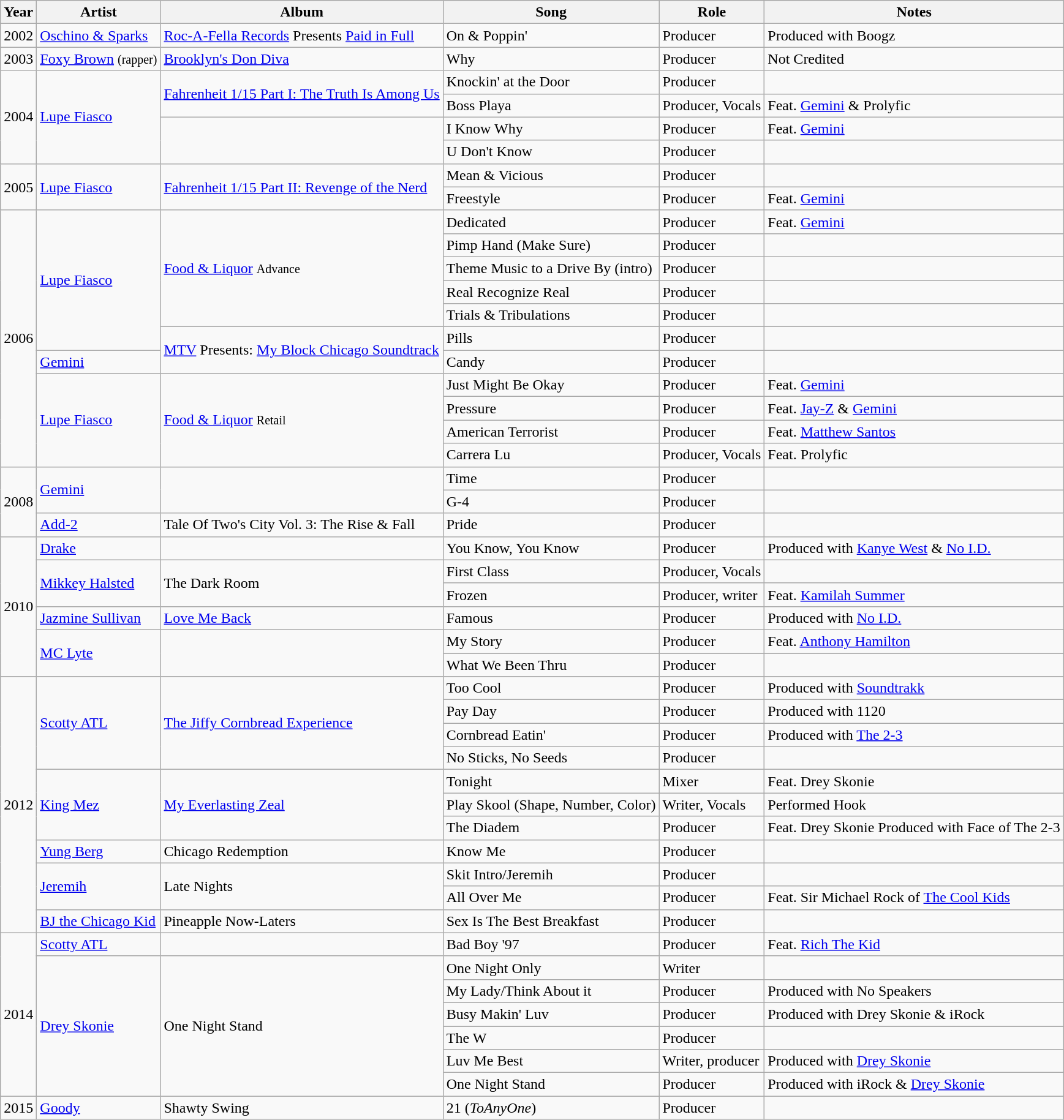<table class="wikitable sortable">
<tr>
<th>Year</th>
<th>Artist</th>
<th>Album</th>
<th>Song</th>
<th>Role</th>
<th>Notes</th>
</tr>
<tr>
<td>2002</td>
<td><a href='#'>Oschino & Sparks</a></td>
<td><a href='#'>Roc-A-Fella Records</a> Presents <a href='#'>Paid in Full</a></td>
<td>On & Poppin'</td>
<td>Producer</td>
<td>Produced with Boogz</td>
</tr>
<tr>
<td>2003</td>
<td><a href='#'>Foxy Brown</a> <small>(rapper)</small></td>
<td><a href='#'>Brooklyn's Don Diva</a></td>
<td>Why</td>
<td>Producer</td>
<td>Not Credited</td>
</tr>
<tr>
<td rowspan="4">2004</td>
<td rowspan="4"><a href='#'>Lupe Fiasco</a></td>
<td rowspan = "2"><a href='#'>Fahrenheit 1/15 Part I: The Truth Is Among Us</a></td>
<td>Knockin' at the Door</td>
<td>Producer</td>
<td></td>
</tr>
<tr>
<td>Boss Playa</td>
<td>Producer, Vocals</td>
<td>Feat. <a href='#'>Gemini</a> & Prolyfic</td>
</tr>
<tr>
<td rowspan="2"></td>
<td>I Know Why</td>
<td>Producer</td>
<td>Feat. <a href='#'>Gemini</a></td>
</tr>
<tr>
<td>U Don't Know</td>
<td>Producer</td>
<td></td>
</tr>
<tr>
<td rowspan="2">2005</td>
<td rowspan="2"><a href='#'>Lupe Fiasco</a></td>
<td rowspan = "2"><a href='#'>Fahrenheit 1/15 Part II: Revenge of the Nerd</a></td>
<td>Mean & Vicious</td>
<td>Producer</td>
<td></td>
</tr>
<tr>
<td>Freestyle</td>
<td>Producer</td>
<td>Feat. <a href='#'>Gemini</a></td>
</tr>
<tr>
<td rowspan="11">2006</td>
<td rowspan="6"><a href='#'>Lupe Fiasco</a></td>
<td rowspan="5"><a href='#'>Food & Liquor</a> <small>Advance</small></td>
<td>Dedicated</td>
<td>Producer</td>
<td>Feat. <a href='#'>Gemini</a></td>
</tr>
<tr>
<td>Pimp Hand (Make Sure)</td>
<td>Producer</td>
<td></td>
</tr>
<tr>
<td>Theme Music to a Drive By (intro)</td>
<td>Producer</td>
<td></td>
</tr>
<tr>
<td>Real Recognize Real</td>
<td>Producer</td>
<td></td>
</tr>
<tr>
<td>Trials & Tribulations</td>
<td>Producer</td>
<td></td>
</tr>
<tr>
<td rowspan="2"><a href='#'>MTV</a> Presents: <a href='#'>My Block Chicago Soundtrack</a></td>
<td>Pills</td>
<td>Producer</td>
<td></td>
</tr>
<tr>
<td><a href='#'>Gemini</a></td>
<td>Candy</td>
<td>Producer</td>
<td></td>
</tr>
<tr>
<td rowspan="4"><a href='#'>Lupe Fiasco</a></td>
<td rowspan="4"><a href='#'>Food & Liquor</a> <small>Retail</small></td>
<td>Just Might Be Okay</td>
<td>Producer</td>
<td>Feat. <a href='#'>Gemini</a></td>
</tr>
<tr>
<td>Pressure</td>
<td>Producer</td>
<td>Feat. <a href='#'>Jay-Z</a> & <a href='#'>Gemini</a></td>
</tr>
<tr>
<td>American Terrorist</td>
<td>Producer</td>
<td>Feat. <a href='#'>Matthew Santos</a></td>
</tr>
<tr>
<td>Carrera Lu</td>
<td>Producer, Vocals</td>
<td>Feat. Prolyfic</td>
</tr>
<tr>
<td rowspan="3">2008</td>
<td rowspan="2"><a href='#'>Gemini</a></td>
<td rowspan="2"></td>
<td>Time</td>
<td>Producer</td>
<td></td>
</tr>
<tr>
<td>G-4</td>
<td>Producer</td>
<td></td>
</tr>
<tr>
<td><a href='#'>Add-2</a></td>
<td>Tale Of Two's City Vol. 3: The Rise & Fall</td>
<td>Pride</td>
<td>Producer</td>
<td></td>
</tr>
<tr>
<td rowspan="6">2010</td>
<td><a href='#'>Drake</a></td>
<td></td>
<td>You Know, You Know</td>
<td>Producer</td>
<td>Produced with <a href='#'>Kanye West</a> & <a href='#'>No I.D.</a></td>
</tr>
<tr>
<td rowspan="2"><a href='#'>Mikkey Halsted</a></td>
<td rowspan="2">The Dark Room</td>
<td>First Class</td>
<td>Producer, Vocals</td>
<td></td>
</tr>
<tr>
<td>Frozen</td>
<td>Producer, writer</td>
<td>Feat. <a href='#'>Kamilah Summer</a></td>
</tr>
<tr>
<td><a href='#'>Jazmine Sullivan</a></td>
<td><a href='#'>Love Me Back</a></td>
<td>Famous</td>
<td>Producer</td>
<td>Produced with <a href='#'>No I.D.</a></td>
</tr>
<tr>
<td rowspan="2"><a href='#'>MC Lyte</a></td>
<td rowspan="2"></td>
<td>My Story</td>
<td>Producer</td>
<td>Feat. <a href='#'>Anthony Hamilton</a></td>
</tr>
<tr>
<td>What We Been Thru</td>
<td>Producer</td>
<td></td>
</tr>
<tr>
<td rowspan="11">2012</td>
<td rowspan="4"><a href='#'>Scotty ATL</a></td>
<td rowspan="4"><a href='#'>The Jiffy Cornbread Experience</a></td>
<td>Too Cool</td>
<td>Producer</td>
<td>Produced with <a href='#'>Soundtrakk</a></td>
</tr>
<tr>
<td>Pay Day</td>
<td>Producer</td>
<td>Produced with 1120</td>
</tr>
<tr>
<td>Cornbread Eatin'</td>
<td>Producer</td>
<td>Produced with <a href='#'>The 2-3</a></td>
</tr>
<tr>
<td>No Sticks, No Seeds</td>
<td>Producer</td>
<td></td>
</tr>
<tr>
<td rowspan="3"><a href='#'>King Mez</a></td>
<td rowspan="3"><a href='#'>My Everlasting Zeal</a></td>
<td>Tonight</td>
<td>Mixer</td>
<td>Feat. Drey Skonie</td>
</tr>
<tr>
<td>Play Skool (Shape, Number, Color)</td>
<td>Writer, Vocals</td>
<td>Performed Hook</td>
</tr>
<tr>
<td>The Diadem</td>
<td>Producer</td>
<td>Feat. Drey Skonie Produced with Face of The 2-3</td>
</tr>
<tr>
<td><a href='#'>Yung Berg</a></td>
<td>Chicago Redemption</td>
<td>Know Me</td>
<td>Producer</td>
<td></td>
</tr>
<tr>
<td rowspan="2"><a href='#'>Jeremih</a></td>
<td rowspan="2">Late Nights</td>
<td>Skit Intro/Jeremih</td>
<td>Producer</td>
<td></td>
</tr>
<tr>
<td>All Over Me</td>
<td>Producer</td>
<td>Feat. Sir Michael Rock of <a href='#'>The Cool Kids</a></td>
</tr>
<tr>
<td><a href='#'>BJ the Chicago Kid</a></td>
<td>Pineapple Now-Laters</td>
<td>Sex Is The Best Breakfast</td>
<td>Producer</td>
<td></td>
</tr>
<tr>
<td rowspan="7">2014</td>
<td><a href='#'>Scotty ATL</a></td>
<td></td>
<td>Bad Boy '97</td>
<td>Producer</td>
<td>Feat. <a href='#'>Rich The Kid</a></td>
</tr>
<tr>
<td rowspan="6"><a href='#'>Drey Skonie</a></td>
<td rowspan="6">One Night Stand</td>
<td>One Night Only</td>
<td>Writer</td>
<td></td>
</tr>
<tr>
<td>My Lady/Think About it</td>
<td>Producer</td>
<td>Produced with No Speakers</td>
</tr>
<tr>
<td>Busy Makin' Luv</td>
<td>Producer</td>
<td>Produced with Drey Skonie & iRock</td>
</tr>
<tr>
<td>The W</td>
<td>Producer</td>
<td></td>
</tr>
<tr>
<td>Luv Me Best</td>
<td>Writer, producer</td>
<td>Produced with <a href='#'>Drey Skonie</a></td>
</tr>
<tr>
<td>One Night Stand</td>
<td>Producer</td>
<td>Produced with iRock & <a href='#'>Drey Skonie</a></td>
</tr>
<tr>
<td rowspan="7">2015</td>
<td><a href='#'>Goody</a></td>
<td>Shawty Swing </td>
<td>21 (<em>ToAnyOne</em>)</td>
<td>Producer</td>
<td></td>
</tr>
</table>
